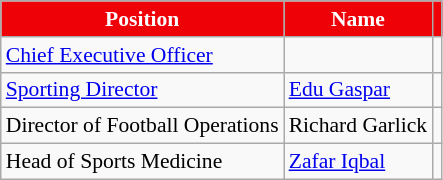<table class="wikitable" style="text-align:left; font-size:90%;">
<tr>
<th style="background-color:#ee0107; color:#ffffff;">Position</th>
<th style="background-color:#ee0107; color:#ffffff;">Name</th>
<th style="background-color:#ee0107; color:#ffffff;"></th>
</tr>
<tr>
<td><a href='#'>Chief Executive Officer</a></td>
<td></td>
<td></td>
</tr>
<tr>
<td><a href='#'>Sporting Director</a></td>
<td> <a href='#'>Edu Gaspar</a></td>
<td></td>
</tr>
<tr>
<td>Director of Football Operations</td>
<td> Richard Garlick</td>
<td></td>
</tr>
<tr>
<td>Head of Sports Medicine</td>
<td> <a href='#'>Zafar Iqbal</a></td>
<td></td>
</tr>
</table>
